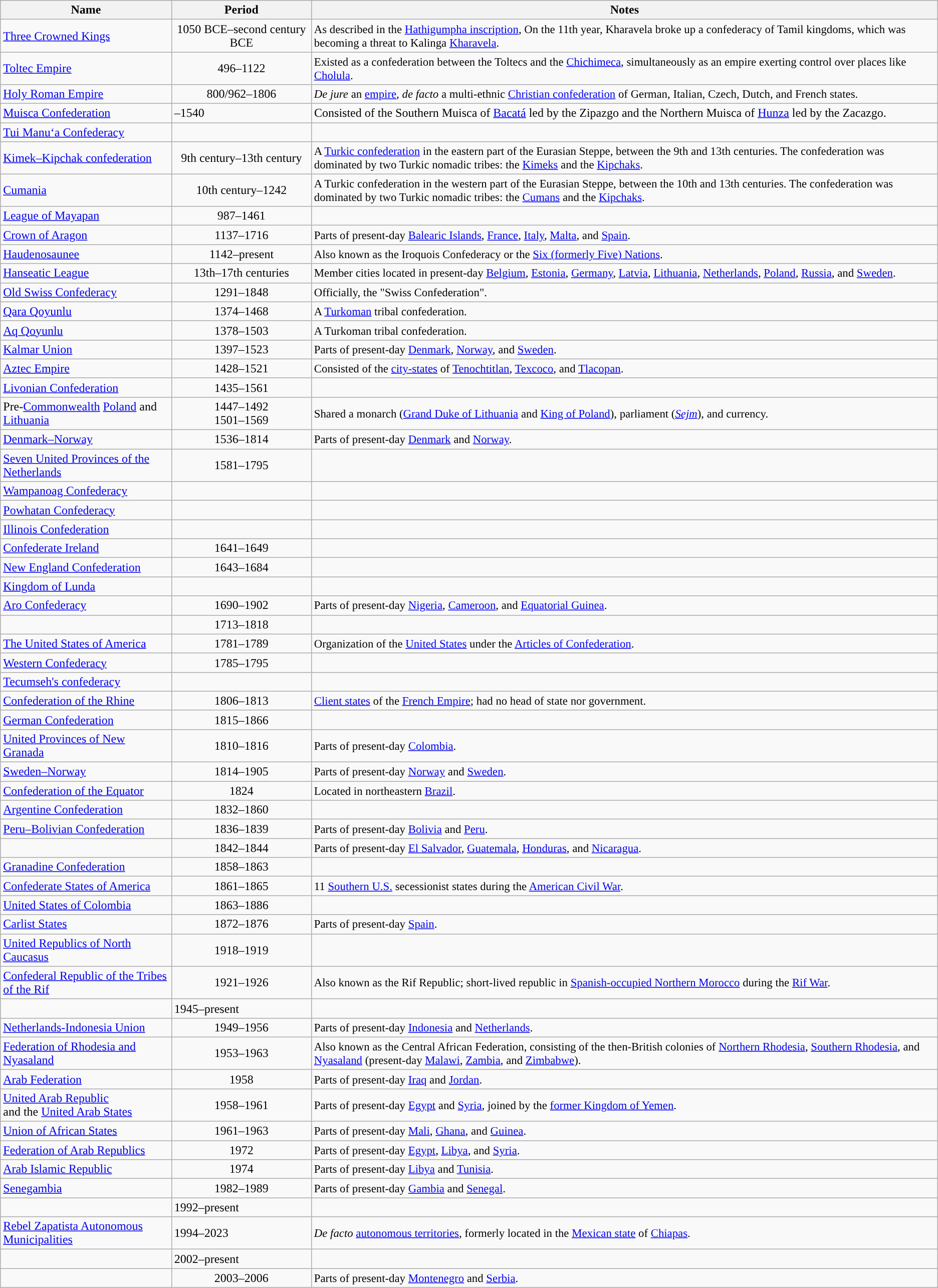<table class="wikitable sortable">
<tr>
<th>Name</th>
<th>Period</th>
<th>Notes</th>
</tr>
<tr>
<td><a href='#'>Three Crowned Kings</a></td>
<td align="center">1050 BCE–second century BCE</td>
<td style="font-size:95%;">As described in the <a href='#'>Hathigumpha inscription</a>, On the 11th year, Kharavela broke up a confederacy of Tamil kingdoms, which was becoming a threat to Kalinga <a href='#'>Kharavela</a>.</td>
</tr>
<tr>
<td> <a href='#'>Toltec Empire</a></td>
<td align="center">496–1122</td>
<td style="font-size:95%;">Existed as a confederation between the Toltecs and the <a href='#'>Chichimeca</a>, simultaneously as an empire exerting control over places like <a href='#'>Cholula</a>.</td>
</tr>
<tr>
<td> <a href='#'>Holy Roman Empire</a></td>
<td align="center">800/962–1806</td>
<td style="font-size:95%;"><em>De jure</em> an <a href='#'>empire</a>, <em>de facto</em> a multi-ethnic <a href='#'>Christian confederation</a> of German, Italian, Czech, Dutch, and French states.</td>
</tr>
<tr>
<td> <a href='#'>Muisca Confederation</a></td>
<td align=“center”>–1540</td>
<td style=“font-size:95%;”>Consisted of the Southern Muisca of <a href='#'>Bacatá</a> led by the Zipazgo and the Northern Muisca of <a href='#'>Hunza</a> led by the Zacazgo.</td>
</tr>
<tr>
<td><a href='#'>Tui Manuʻa Confederacy</a></td>
<td align="center"></td>
<td style="font-size:95%;"></td>
</tr>
<tr>
<td><a href='#'>Kimek–Kipchak confederation</a></td>
<td align="center">9th century–13th century</td>
<td style="font-size:95%;">A <a href='#'>Turkic confederation</a> in the eastern part of the Eurasian Steppe, between the 9th and 13th centuries. The confederation was dominated by two Turkic nomadic tribes: the <a href='#'>Kimeks</a> and the <a href='#'>Kipchaks</a>.</td>
</tr>
<tr>
<td><a href='#'>Cumania</a></td>
<td align="center">10th century–1242</td>
<td style="font-size:95%;">A Turkic confederation in the western part of the Eurasian Steppe, between the 10th and 13th centuries. The confederation was dominated by two Turkic nomadic tribes: the <a href='#'>Cumans</a> and the <a href='#'>Kipchaks</a>.</td>
</tr>
<tr>
<td><a href='#'>League of Mayapan</a></td>
<td align="center">987–1461</td>
<td style="font-size:95%;"></td>
</tr>
<tr>
<td> <a href='#'>Crown of Aragon</a></td>
<td align="center">1137–1716</td>
<td style="font-size:95%;">Parts of present-day <a href='#'>Balearic Islands</a>, <a href='#'>France</a>, <a href='#'>Italy</a>, <a href='#'>Malta</a>, and <a href='#'>Spain</a>.</td>
</tr>
<tr>
<td> <a href='#'>Haudenosaunee</a></td>
<td align="center">1142–present</td>
<td style="font-size:95%;">Also known as the Iroquois Confederacy or the <a href='#'>Six (formerly Five) Nations</a>.</td>
</tr>
<tr>
<td><a href='#'>Hanseatic League</a></td>
<td align="center" style="white-space:nowrap;">13th–17th centuries</td>
<td style="font-size:95%;">Member cities located in present-day <a href='#'>Belgium</a>, <a href='#'>Estonia</a>, <a href='#'>Germany</a>, <a href='#'>Latvia</a>, <a href='#'>Lithuania</a>, <a href='#'>Netherlands</a>, <a href='#'>Poland</a>, <a href='#'>Russia</a>, and <a href='#'>Sweden</a>.</td>
</tr>
<tr>
<td> <a href='#'>Old Swiss Confederacy</a></td>
<td align="center">1291–1848</td>
<td style="font-size:95%;">Officially, the "Swiss Confederation".</td>
</tr>
<tr>
<td><a href='#'>Qara Qoyunlu</a></td>
<td align="center">1374–1468</td>
<td style="font-size:95%;">A <a href='#'>Turkoman</a> tribal confederation.</td>
</tr>
<tr>
<td><a href='#'>Aq Qoyunlu</a></td>
<td align="center">1378–1503</td>
<td style="font-size:95%;">A Turkoman tribal confederation.</td>
</tr>
<tr>
<td> <a href='#'>Kalmar Union</a></td>
<td align="center">1397–1523</td>
<td style="font-size:95%;">Parts of present-day <a href='#'>Denmark</a>, <a href='#'>Norway</a>, and <a href='#'>Sweden</a>.</td>
</tr>
<tr>
<td> <a href='#'>Aztec Empire</a></td>
<td align="center">1428–1521</td>
<td style="font-size:95%;">Consisted of the <a href='#'>city-states</a> of <a href='#'>Tenochtitlan</a>, <a href='#'>Texcoco</a>, and <a href='#'>Tlacopan</a>.</td>
</tr>
<tr>
<td> <a href='#'>Livonian Confederation</a></td>
<td align="center">1435–1561</td>
<td style="font-size:95%;"></td>
</tr>
<tr>
<td> Pre-<a href='#'>Commonwealth</a> <a href='#'>Poland</a> and <a href='#'>Lithuania</a></td>
<td align="center">1447–1492<br>1501–1569</td>
<td style="font-size:95%;">Shared a monarch (<a href='#'>Grand Duke of Lithuania</a> and <a href='#'>King of Poland</a>), parliament (<em><a href='#'>Sejm</a></em>), and currency.</td>
</tr>
<tr>
<td> <a href='#'>Denmark–Norway</a></td>
<td align="center">1536–1814</td>
<td style="font-size:95%;">Parts of present-day <a href='#'>Denmark</a> and <a href='#'>Norway</a>.</td>
</tr>
<tr>
<td> <a href='#'>Seven United Provinces of the Netherlands</a></td>
<td align="center">1581–1795</td>
<td style="font-size:95%;"></td>
</tr>
<tr>
<td><a href='#'>Wampanoag Confederacy</a></td>
<td align="center"></td>
<td style="font-size:95%;"></td>
</tr>
<tr>
<td><a href='#'>Powhatan Confederacy</a></td>
<td align="center"></td>
<td style="font-size:95%;"></td>
</tr>
<tr>
<td><a href='#'>Illinois Confederation</a></td>
<td align="center"></td>
<td style="font-size:95%;"></td>
</tr>
<tr>
<td> <a href='#'>Confederate Ireland</a></td>
<td align="center">1641–1649</td>
<td style="font-size:95%;"></td>
</tr>
<tr>
<td> <a href='#'>New England Confederation</a></td>
<td align="center">1643–1684</td>
<td style="font-size:95%;"></td>
</tr>
<tr>
<td><a href='#'>Kingdom of Lunda</a></td>
<td></td>
<td></td>
</tr>
<tr>
<td> <a href='#'>Aro Confederacy</a></td>
<td align="center">1690–1902</td>
<td style="font-size:95%;">Parts of present-day <a href='#'>Nigeria</a>, <a href='#'>Cameroon</a>, and <a href='#'>Equatorial Guinea</a>.</td>
</tr>
<tr>
<td></td>
<td align="center">1713–1818</td>
<td style="font-size:95%;"></td>
</tr>
<tr>
<td> <a href='#'>The United States of America</a></td>
<td align="center">1781–1789</td>
<td style="font-size:95%;">Organization of the <a href='#'>United States</a> under the <a href='#'>Articles of Confederation</a>.</td>
</tr>
<tr>
<td><a href='#'>Western Confederacy</a></td>
<td align="center">1785–1795</td>
<td style="font-size:95%;"></td>
</tr>
<tr>
<td><a href='#'>Tecumseh's confederacy</a></td>
<td align="center"></td>
<td style="font-size:95%;"></td>
</tr>
<tr>
<td> <a href='#'>Confederation of the Rhine</a></td>
<td align="center">1806–1813</td>
<td style="font-size:95%;"><a href='#'>Client states</a> of the <a href='#'>French Empire</a>; had no head of state nor government.</td>
</tr>
<tr>
<td> <a href='#'>German Confederation</a></td>
<td align="center">1815–1866</td>
<td style="font-size:95%;"></td>
</tr>
<tr>
<td> <a href='#'>United Provinces of New Granada</a></td>
<td align="center">1810–1816</td>
<td style="font-size:95%;">Parts of present-day <a href='#'>Colombia</a>.</td>
</tr>
<tr>
<td> <a href='#'>Sweden–Norway</a></td>
<td align="center">1814–1905</td>
<td style="font-size:95%;">Parts of present-day <a href='#'>Norway</a> and <a href='#'>Sweden</a>.</td>
</tr>
<tr>
<td> <a href='#'>Confederation of the Equator</a></td>
<td align="center">1824</td>
<td style="font-size:95%;">Located in northeastern <a href='#'>Brazil</a>.</td>
</tr>
<tr>
<td> <a href='#'>Argentine Confederation</a></td>
<td align="center">1832–1860</td>
<td style="font-size:95%;"></td>
</tr>
<tr>
<td> <a href='#'>Peru–Bolivian Confederation</a></td>
<td align="center">1836–1839</td>
<td style="font-size:95%;">Parts of present-day <a href='#'>Bolivia</a> and <a href='#'>Peru</a>.</td>
</tr>
<tr>
<td></td>
<td align="center">1842–1844</td>
<td style="font-size:95%;">Parts of present-day <a href='#'>El Salvador</a>, <a href='#'>Guatemala</a>, <a href='#'>Honduras</a>, and <a href='#'>Nicaragua</a>.</td>
</tr>
<tr>
<td> <a href='#'>Granadine Confederation</a></td>
<td align="center">1858–1863</td>
<td></td>
</tr>
<tr>
<td> <a href='#'>Confederate States of America</a></td>
<td align="center">1861–1865</td>
<td style="font-size:95%;">11 <a href='#'>Southern U.S.</a> secessionist states during the <a href='#'>American Civil War</a>.</td>
</tr>
<tr>
<td> <a href='#'>United States of Colombia</a></td>
<td align="center">1863–1886</td>
</tr>
<tr>
<td> <a href='#'>Carlist States</a></td>
<td align="center">1872–1876</td>
<td style="font-size:95%;">Parts of present-day <a href='#'>Spain</a>.</td>
</tr>
<tr>
<td> <a href='#'>United Republics of North Caucasus</a></td>
<td align="center">1918–1919</td>
<td></td>
</tr>
<tr>
<td> <a href='#'>Confederal Republic of the Tribes of the Rif</a></td>
<td align="center">1921–1926</td>
<td style="font-size:95%;">Also known as the Rif Republic; short-lived republic in <a href='#'>Spanish-occupied Northern Morocco</a> during the <a href='#'>Rif War</a>.</td>
</tr>
<tr>
<td></td>
<td>1945–present</td>
<td></td>
</tr>
<tr>
<td><a href='#'>Netherlands-Indonesia Union</a></td>
<td align="center">1949–1956</td>
<td style="font-size:95%;">Parts of present-day <a href='#'>Indonesia</a> and <a href='#'>Netherlands</a>.</td>
</tr>
<tr>
<td> <a href='#'>Federation of Rhodesia and Nyasaland</a></td>
<td align="center">1953–1963</td>
<td style="font-size:95%;">Also known as the Central African Federation, consisting of the then-British colonies of <a href='#'>Northern Rhodesia</a>, <a href='#'>Southern Rhodesia</a>, and <a href='#'>Nyasaland</a> (present-day <a href='#'>Malawi</a>, <a href='#'>Zambia</a>, and <a href='#'>Zimbabwe</a>).</td>
</tr>
<tr>
<td> <a href='#'>Arab Federation</a></td>
<td align="center">1958</td>
<td style="font-size:95%;">Parts of present-day <a href='#'>Iraq</a> and <a href='#'>Jordan</a>.</td>
</tr>
<tr>
<td> <a href='#'>United Arab Republic</a><br>and the <a href='#'>United Arab States</a></td>
<td align="center">1958–1961</td>
<td style="font-size:95%;">Parts of present-day <a href='#'>Egypt</a> and <a href='#'>Syria</a>, joined by the <a href='#'>former Kingdom of Yemen</a>.</td>
</tr>
<tr>
<td> <a href='#'>Union of African States</a></td>
<td align="center">1961–1963</td>
<td style="font-size:95%;">Parts of present-day <a href='#'>Mali</a>, <a href='#'>Ghana</a>, and <a href='#'>Guinea</a>.</td>
</tr>
<tr>
<td> <a href='#'>Federation of Arab Republics</a></td>
<td align="center">1972</td>
<td style="font-size:95%;">Parts of present-day <a href='#'>Egypt</a>, <a href='#'>Libya</a>, and <a href='#'>Syria</a>.</td>
</tr>
<tr>
<td> <a href='#'>Arab Islamic Republic</a></td>
<td align="center">1974</td>
<td style="font-size:95%;">Parts of present-day <a href='#'>Libya</a> and <a href='#'>Tunisia</a>.</td>
</tr>
<tr>
<td><a href='#'>Senegambia</a></td>
<td align="center">1982–1989</td>
<td style="font-size:95%;">Parts of present-day <a href='#'>Gambia</a> and <a href='#'>Senegal</a>.</td>
</tr>
<tr>
<td></td>
<td>1992–present</td>
<td></td>
</tr>
<tr>
<td> <a href='#'>Rebel Zapatista Autonomous Municipalities</a></td>
<td>1994–2023</td>
<td style="font-size:95%;"><em>De facto</em> <a href='#'>autonomous territories</a>, formerly located in the <a href='#'>Mexican state</a> of <a href='#'>Chiapas</a>.</td>
</tr>
<tr>
<td></td>
<td>2002–present</td>
</tr>
<tr>
<td></td>
<td align="center">2003–2006</td>
<td style="font-size:95%;">Parts of present-day <a href='#'>Montenegro</a> and <a href='#'>Serbia</a>.</td>
</tr>
</table>
